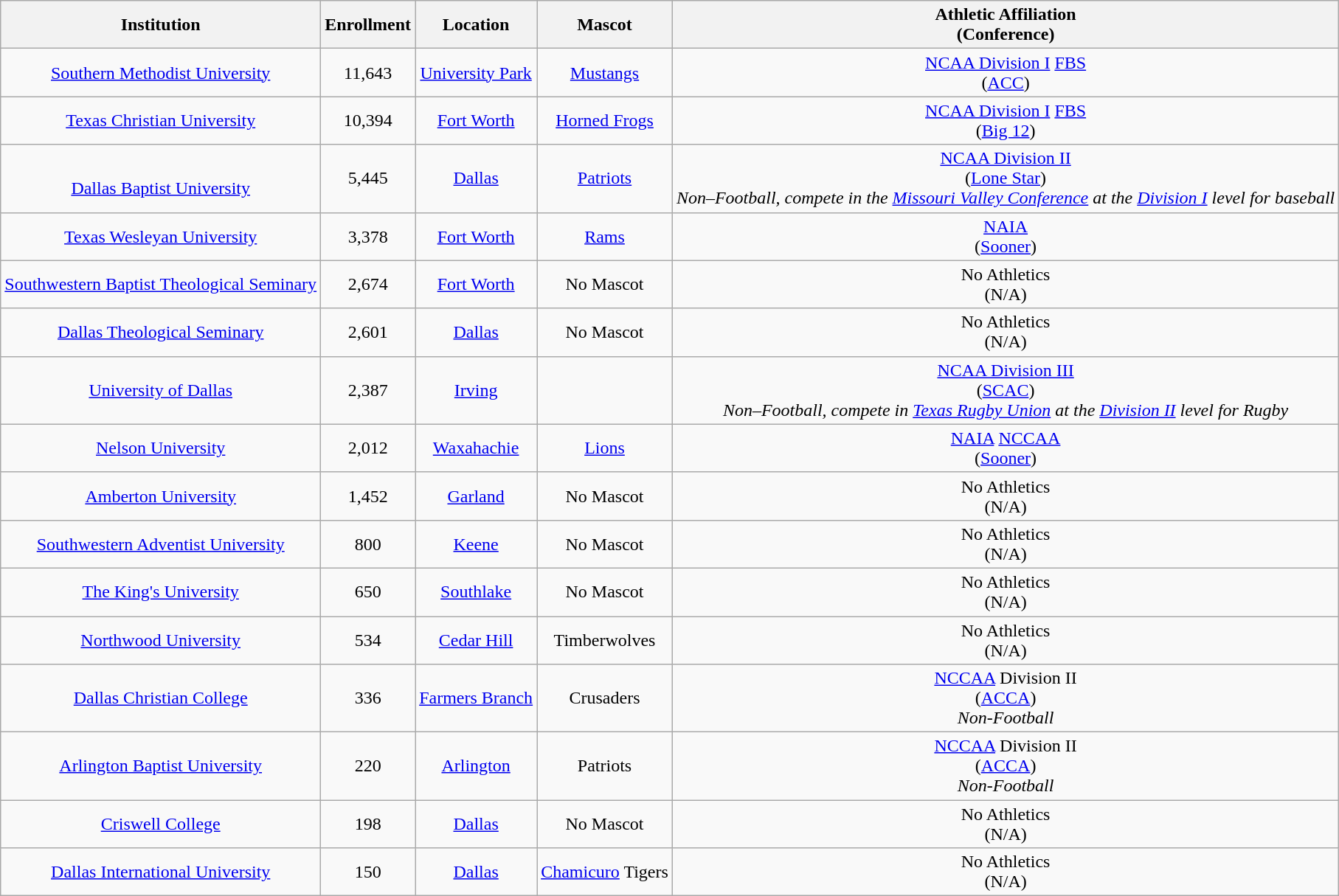<table class="wikitable" style="text-align:center;">
<tr>
<th>Institution</th>
<th>Enrollment</th>
<th>Location</th>
<th>Mascot</th>
<th>Athletic Affiliation<br>(Conference)</th>
</tr>
<tr>
<td><a href='#'>Southern Methodist University</a></td>
<td>11,643</td>
<td><a href='#'>University Park</a></td>
<td><a href='#'>Mustangs</a></td>
<td><a href='#'>NCAA Division I</a> <a href='#'>FBS</a><br>(<a href='#'>ACC</a>)</td>
</tr>
<tr>
<td><a href='#'>Texas Christian University</a></td>
<td>10,394</td>
<td><a href='#'>Fort Worth</a></td>
<td><a href='#'>Horned Frogs</a></td>
<td><a href='#'>NCAA Division I</a> <a href='#'>FBS</a><br>(<a href='#'>Big 12</a>)</td>
</tr>
<tr>
<td><br><a href='#'>Dallas Baptist University</a></td>
<td>5,445</td>
<td><a href='#'>Dallas</a></td>
<td><a href='#'>Patriots</a></td>
<td><a href='#'>NCAA Division II</a><br>(<a href='#'>Lone Star</a>)<br><em>Non–Football, compete in the <a href='#'>Missouri Valley Conference</a> at the <a href='#'>Division I</a> level for baseball</em></td>
</tr>
<tr>
<td><a href='#'>Texas Wesleyan University</a></td>
<td>3,378</td>
<td><a href='#'>Fort Worth</a></td>
<td><a href='#'>Rams</a></td>
<td><a href='#'>NAIA</a><br>(<a href='#'>Sooner</a>)</td>
</tr>
<tr>
<td><a href='#'>Southwestern Baptist Theological Seminary</a></td>
<td>2,674</td>
<td><a href='#'>Fort Worth</a></td>
<td>No Mascot</td>
<td>No Athletics <br> (N/A)</td>
</tr>
<tr>
<td><a href='#'>Dallas Theological Seminary</a></td>
<td>2,601</td>
<td><a href='#'>Dallas</a></td>
<td>No Mascot</td>
<td>No Athletics <br> (N/A)</td>
</tr>
<tr>
<td><a href='#'>University of Dallas</a></td>
<td>2,387</td>
<td><a href='#'>Irving</a></td>
<td></td>
<td><a href='#'>NCAA Division III</a><br>(<a href='#'>SCAC</a>)<br><em>Non–Football, compete in <a href='#'>Texas Rugby Union</a> at the <a href='#'>Division II</a> level for Rugby</em></td>
</tr>
<tr>
<td><a href='#'>Nelson University</a></td>
<td>2,012</td>
<td><a href='#'>Waxahachie</a></td>
<td><a href='#'>Lions</a></td>
<td><a href='#'>NAIA</a> <a href='#'>NCCAA</a><br>(<a href='#'>Sooner</a>)</td>
</tr>
<tr>
<td><a href='#'>Amberton University</a></td>
<td>1,452</td>
<td><a href='#'>Garland</a></td>
<td>No Mascot</td>
<td>No Athletics <br> (N/A)</td>
</tr>
<tr>
<td><a href='#'>Southwestern Adventist University</a></td>
<td>800</td>
<td><a href='#'>Keene</a></td>
<td>No Mascot</td>
<td>No Athletics <br> (N/A)</td>
</tr>
<tr>
<td><a href='#'>The King's University</a></td>
<td>650</td>
<td><a href='#'>Southlake</a></td>
<td>No Mascot</td>
<td>No Athletics <br> (N/A)</td>
</tr>
<tr>
<td><a href='#'>Northwood University</a></td>
<td>534</td>
<td><a href='#'>Cedar Hill</a></td>
<td>Timberwolves</td>
<td>No Athletics <br> (N/A)</td>
</tr>
<tr>
<td><a href='#'>Dallas Christian College</a></td>
<td>336</td>
<td><a href='#'>Farmers Branch</a></td>
<td>Crusaders</td>
<td><a href='#'>NCCAA</a> Division II <br> (<a href='#'>ACCA</a>)<br> <em>Non-Football</em></td>
</tr>
<tr>
<td><a href='#'>Arlington Baptist University</a></td>
<td>220</td>
<td><a href='#'>Arlington</a></td>
<td>Patriots</td>
<td><a href='#'>NCCAA</a> Division II <br> (<a href='#'>ACCA</a>)<br> <em>Non-Football</em></td>
</tr>
<tr>
<td><a href='#'>Criswell College</a></td>
<td>198</td>
<td><a href='#'>Dallas</a></td>
<td>No Mascot</td>
<td>No Athletics <br> (N/A)</td>
</tr>
<tr>
<td><a href='#'>Dallas International University</a></td>
<td>150</td>
<td><a href='#'>Dallas</a></td>
<td><a href='#'>Chamicuro</a> Tigers</td>
<td>No Athletics <br> (N/A)</td>
</tr>
</table>
